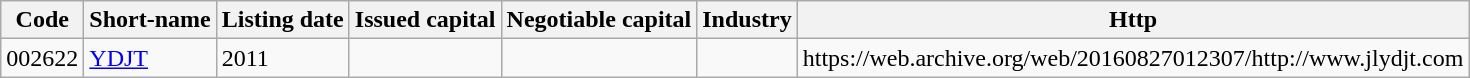<table class=wikitable>
<tr>
<th>Code</th>
<th>Short-name</th>
<th>Listing date</th>
<th>Issued capital</th>
<th>Negotiable capital</th>
<th>Industry</th>
<th>Http</th>
</tr>
<tr>
<td>002622</td>
<td><a href='#'>YDJT</a></td>
<td>2011</td>
<td></td>
<td></td>
<td></td>
<td>https://web.archive.org/web/20160827012307/http://www.jlydjt.com</td>
</tr>
</table>
